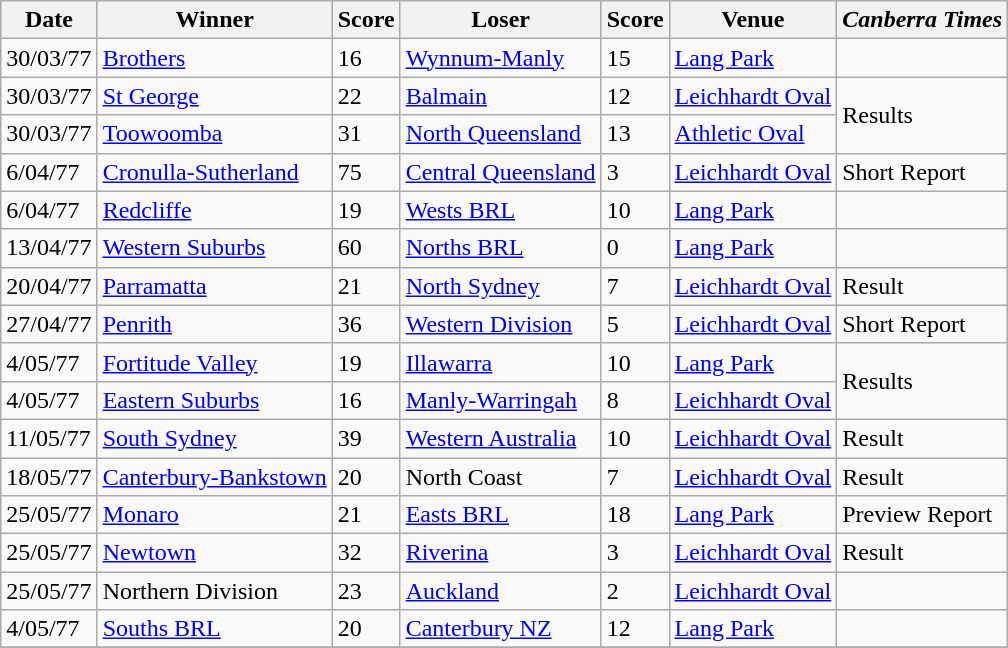<table class="wikitable">
<tr>
<th>Date</th>
<th>Winner</th>
<th>Score</th>
<th>Loser</th>
<th>Score</th>
<th>Venue</th>
<th><em>Canberra Times</em></th>
</tr>
<tr>
<td>30/03/77</td>
<td> <a href='#'>Brothers</a></td>
<td>16</td>
<td> <a href='#'>Wynnum-Manly</a></td>
<td>15</td>
<td><a href='#'>Lang Park</a></td>
<td></td>
</tr>
<tr>
<td>30/03/77</td>
<td> <a href='#'>St George</a></td>
<td>22</td>
<td> <a href='#'>Balmain</a></td>
<td>12</td>
<td><a href='#'>Leichhardt Oval</a></td>
<td rowspan=2>Results</td>
</tr>
<tr>
<td>30/03/77</td>
<td><a href='#'>Toowoomba</a></td>
<td>31</td>
<td><a href='#'>North Queensland</a></td>
<td>13</td>
<td><a href='#'>Athletic Oval</a></td>
</tr>
<tr>
<td>6/04/77</td>
<td> <a href='#'>Cronulla-Sutherland</a></td>
<td>75</td>
<td><a href='#'>Central Queensland</a></td>
<td>3</td>
<td><a href='#'>Leichhardt Oval</a></td>
<td>Short Report</td>
</tr>
<tr>
<td>6/04/77</td>
<td> <a href='#'>Redcliffe</a></td>
<td>19</td>
<td> <a href='#'>Wests BRL</a></td>
<td>10</td>
<td><a href='#'>Lang Park</a></td>
<td></td>
</tr>
<tr>
<td>13/04/77</td>
<td> <a href='#'>Western Suburbs</a></td>
<td>60</td>
<td><a href='#'>Norths BRL</a></td>
<td>0</td>
<td><a href='#'>Lang Park</a></td>
<td></td>
</tr>
<tr>
<td>20/04/77</td>
<td> <a href='#'>Parramatta</a></td>
<td>21</td>
<td> <a href='#'>North Sydney</a></td>
<td>7</td>
<td><a href='#'>Leichhardt Oval</a></td>
<td>Result</td>
</tr>
<tr>
<td>27/04/77</td>
<td> <a href='#'>Penrith</a></td>
<td>36</td>
<td><a href='#'>Western Division</a></td>
<td>5</td>
<td><a href='#'>Leichhardt Oval</a></td>
<td>Short Report</td>
</tr>
<tr>
<td>4/05/77</td>
<td> <a href='#'>Fortitude Valley</a></td>
<td>19</td>
<td><a href='#'>Illawarra</a></td>
<td>10</td>
<td><a href='#'>Lang Park</a></td>
<td rowspan=2>Results</td>
</tr>
<tr>
<td>4/05/77</td>
<td> <a href='#'>Eastern Suburbs</a></td>
<td>16</td>
<td> <a href='#'>Manly-Warringah</a></td>
<td>8</td>
<td><a href='#'>Leichhardt Oval</a></td>
</tr>
<tr>
<td>11/05/77</td>
<td> <a href='#'>South Sydney</a></td>
<td>39</td>
<td> <a href='#'>Western Australia</a></td>
<td>10</td>
<td><a href='#'>Leichhardt Oval</a></td>
<td>Result</td>
</tr>
<tr>
<td>18/05/77</td>
<td> <a href='#'>Canterbury-Bankstown</a></td>
<td>20</td>
<td>North Coast</td>
<td>7</td>
<td><a href='#'>Leichhardt Oval</a></td>
<td>Result</td>
</tr>
<tr>
<td>25/05/77</td>
<td> <a href='#'>Monaro</a></td>
<td>21</td>
<td> <a href='#'>Easts BRL</a></td>
<td>18</td>
<td><a href='#'>Lang Park</a></td>
<td>Preview Report</td>
</tr>
<tr>
<td>25/05/77</td>
<td> <a href='#'>Newtown</a></td>
<td>32</td>
<td><a href='#'>Riverina</a></td>
<td>3</td>
<td><a href='#'>Leichhardt Oval</a></td>
<td>Result</td>
</tr>
<tr>
<td>25/05/77</td>
<td>Northern Division</td>
<td>23</td>
<td> <a href='#'>Auckland</a></td>
<td>2</td>
<td><a href='#'>Leichhardt Oval</a></td>
<td></td>
</tr>
<tr>
<td>4/05/77</td>
<td> <a href='#'>Souths BRL</a></td>
<td>20</td>
<td> <a href='#'>Canterbury NZ</a></td>
<td>12</td>
<td><a href='#'>Lang Park</a></td>
<td></td>
</tr>
<tr>
</tr>
</table>
